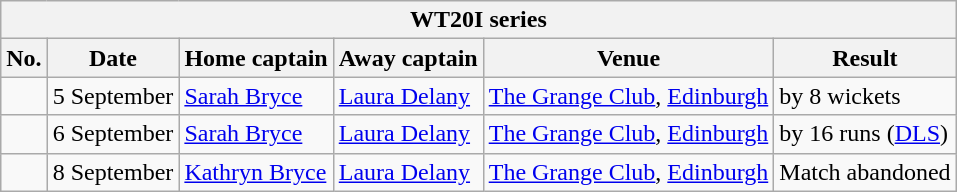<table class="wikitable">
<tr>
<th colspan="9">WT20I series</th>
</tr>
<tr>
<th>No.</th>
<th>Date</th>
<th>Home captain</th>
<th>Away captain</th>
<th>Venue</th>
<th>Result</th>
</tr>
<tr>
<td></td>
<td>5 September</td>
<td><a href='#'>Sarah Bryce</a></td>
<td><a href='#'>Laura Delany</a></td>
<td><a href='#'>The Grange Club</a>, <a href='#'>Edinburgh</a></td>
<td> by 8 wickets</td>
</tr>
<tr>
<td></td>
<td>6 September</td>
<td><a href='#'>Sarah Bryce</a></td>
<td><a href='#'>Laura Delany</a></td>
<td><a href='#'>The Grange Club</a>, <a href='#'>Edinburgh</a></td>
<td> by 16 runs (<a href='#'>DLS</a>)</td>
</tr>
<tr>
<td></td>
<td>8 September</td>
<td><a href='#'>Kathryn Bryce</a></td>
<td><a href='#'>Laura Delany</a></td>
<td><a href='#'>The Grange Club</a>, <a href='#'>Edinburgh</a></td>
<td>Match abandoned</td>
</tr>
</table>
